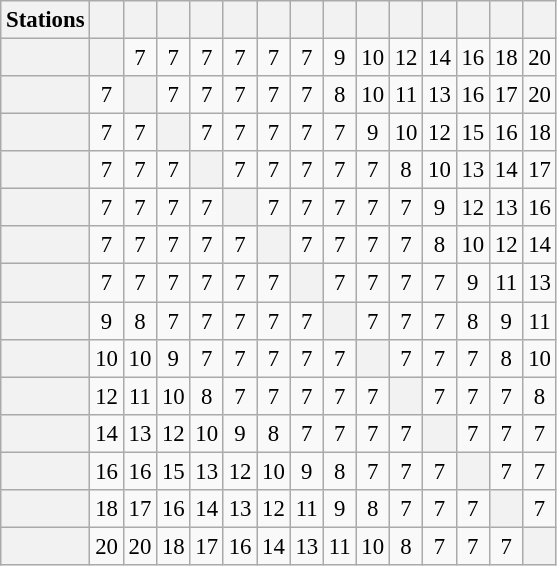<table class="wikitable" style="font-size: 95%; text-align: center;">
<tr>
<th>Stations</th>
<th></th>
<th></th>
<th></th>
<th></th>
<th></th>
<th></th>
<th></th>
<th></th>
<th></th>
<th></th>
<th></th>
<th></th>
<th></th>
<th></th>
</tr>
<tr>
<th></th>
<th></th>
<td>7</td>
<td>7</td>
<td>7</td>
<td>7</td>
<td>7</td>
<td>7</td>
<td>9</td>
<td>10</td>
<td>12</td>
<td>14</td>
<td>16</td>
<td>18</td>
<td>20</td>
</tr>
<tr>
<th></th>
<td>7</td>
<th></th>
<td>7</td>
<td>7</td>
<td>7</td>
<td>7</td>
<td>7</td>
<td>8</td>
<td>10</td>
<td>11</td>
<td>13</td>
<td>16</td>
<td>17</td>
<td>20</td>
</tr>
<tr>
<th></th>
<td>7</td>
<td>7</td>
<th></th>
<td>7</td>
<td>7</td>
<td>7</td>
<td>7</td>
<td>7</td>
<td>9</td>
<td>10</td>
<td>12</td>
<td>15</td>
<td>16</td>
<td>18</td>
</tr>
<tr>
<th></th>
<td>7</td>
<td>7</td>
<td>7</td>
<th></th>
<td>7</td>
<td>7</td>
<td>7</td>
<td>7</td>
<td>7</td>
<td>8</td>
<td>10</td>
<td>13</td>
<td>14</td>
<td>17</td>
</tr>
<tr>
<th></th>
<td>7</td>
<td>7</td>
<td>7</td>
<td>7</td>
<th></th>
<td>7</td>
<td>7</td>
<td>7</td>
<td>7</td>
<td>7</td>
<td>9</td>
<td>12</td>
<td>13</td>
<td>16</td>
</tr>
<tr>
<th></th>
<td>7</td>
<td>7</td>
<td>7</td>
<td>7</td>
<td>7</td>
<th></th>
<td>7</td>
<td>7</td>
<td>7</td>
<td>7</td>
<td>8</td>
<td>10</td>
<td>12</td>
<td>14</td>
</tr>
<tr>
<th></th>
<td>7</td>
<td>7</td>
<td>7</td>
<td>7</td>
<td>7</td>
<td>7</td>
<th></th>
<td>7</td>
<td>7</td>
<td>7</td>
<td>7</td>
<td>9</td>
<td>11</td>
<td>13</td>
</tr>
<tr>
<th></th>
<td>9</td>
<td>8</td>
<td>7</td>
<td>7</td>
<td>7</td>
<td>7</td>
<td>7</td>
<th></th>
<td>7</td>
<td>7</td>
<td>7</td>
<td>8</td>
<td>9</td>
<td>11</td>
</tr>
<tr>
<th></th>
<td>10</td>
<td>10</td>
<td>9</td>
<td>7</td>
<td>7</td>
<td>7</td>
<td>7</td>
<td>7</td>
<th></th>
<td>7</td>
<td>7</td>
<td>7</td>
<td>8</td>
<td>10</td>
</tr>
<tr>
<th></th>
<td>12</td>
<td>11</td>
<td>10</td>
<td>8</td>
<td>7</td>
<td>7</td>
<td>7</td>
<td>7</td>
<td>7</td>
<th></th>
<td>7</td>
<td>7</td>
<td>7</td>
<td>8</td>
</tr>
<tr>
<th></th>
<td>14</td>
<td>13</td>
<td>12</td>
<td>10</td>
<td>9</td>
<td>8</td>
<td>7</td>
<td>7</td>
<td>7</td>
<td>7</td>
<th></th>
<td>7</td>
<td>7</td>
<td>7</td>
</tr>
<tr>
<th></th>
<td>16</td>
<td>16</td>
<td>15</td>
<td>13</td>
<td>12</td>
<td>10</td>
<td>9</td>
<td>8</td>
<td>7</td>
<td>7</td>
<td>7</td>
<th></th>
<td>7</td>
<td>7</td>
</tr>
<tr>
<th></th>
<td>18</td>
<td>17</td>
<td>16</td>
<td>14</td>
<td>13</td>
<td>12</td>
<td>11</td>
<td>9</td>
<td>8</td>
<td>7</td>
<td>7</td>
<td>7</td>
<th></th>
<td>7</td>
</tr>
<tr>
<th></th>
<td>20</td>
<td>20</td>
<td>18</td>
<td>17</td>
<td>16</td>
<td>14</td>
<td>13</td>
<td>11</td>
<td>10</td>
<td>8</td>
<td>7</td>
<td>7</td>
<td>7</td>
<th></th>
</tr>
</table>
